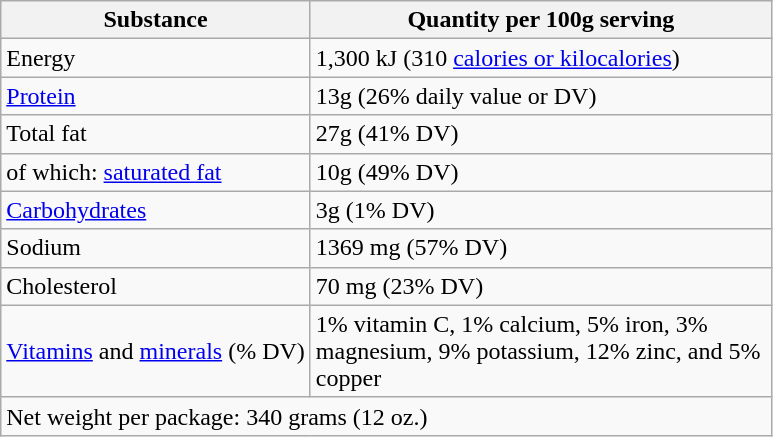<table class="wikitable">
<tr>
<th>Substance</th>
<th>Quantity per 100g serving</th>
</tr>
<tr>
<td>Energy</td>
<td>1,300 kJ (310 <a href='#'>calories or kilocalories</a>)</td>
</tr>
<tr>
<td><a href='#'>Protein</a></td>
<td>13g (26% daily value or DV)</td>
</tr>
<tr>
<td>Total fat</td>
<td>27g (41% DV)</td>
</tr>
<tr>
<td>of which: <a href='#'>saturated fat</a></td>
<td>10g (49% DV)</td>
</tr>
<tr>
<td><a href='#'>Carbohydrates</a></td>
<td>3g (1% DV)</td>
</tr>
<tr>
<td>Sodium</td>
<td>1369 mg (57% DV)</td>
</tr>
<tr>
<td>Cholesterol</td>
<td>70 mg (23% DV)</td>
</tr>
<tr>
<td><a href='#'>Vitamins</a> and <a href='#'>minerals</a> (% DV)</td>
<td width=300>1% vitamin C, 1% calcium, 5% iron, 3% magnesium, 9% potassium, 12% zinc, and 5% copper</td>
</tr>
<tr>
<td colspan="2">Net weight per package: 340 grams (12 oz.)</td>
</tr>
</table>
